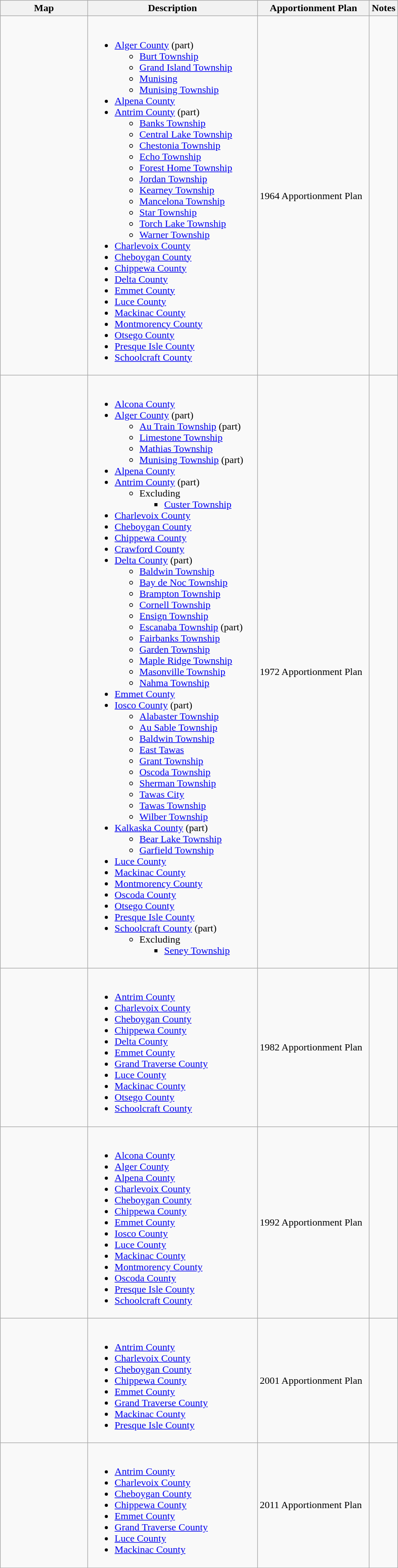<table class="wikitable sortable">
<tr>
<th style="width:100pt;">Map</th>
<th style="width:200pt;">Description</th>
<th style="width:130pt;">Apportionment Plan</th>
<th style="width:15pt;">Notes</th>
</tr>
<tr>
<td></td>
<td><br><ul><li><a href='#'>Alger County</a> (part)<ul><li><a href='#'>Burt Township</a></li><li><a href='#'>Grand Island Township</a></li><li><a href='#'>Munising</a></li><li><a href='#'>Munising Township</a></li></ul></li><li><a href='#'>Alpena County</a></li><li><a href='#'>Antrim County</a> (part)<ul><li><a href='#'>Banks Township</a></li><li><a href='#'>Central Lake Township</a></li><li><a href='#'>Chestonia Township</a></li><li><a href='#'>Echo Township</a></li><li><a href='#'>Forest Home Township</a></li><li><a href='#'>Jordan Township</a></li><li><a href='#'>Kearney Township</a></li><li><a href='#'>Mancelona Township</a></li><li><a href='#'>Star Township</a></li><li><a href='#'>Torch Lake Township</a></li><li><a href='#'>Warner Township</a></li></ul></li><li><a href='#'>Charlevoix County</a></li><li><a href='#'>Cheboygan County</a></li><li><a href='#'>Chippewa County</a></li><li><a href='#'>Delta County</a></li><li><a href='#'>Emmet County</a></li><li><a href='#'>Luce County</a></li><li><a href='#'>Mackinac County</a></li><li><a href='#'>Montmorency County</a></li><li><a href='#'>Otsego County</a></li><li><a href='#'>Presque Isle County</a></li><li><a href='#'>Schoolcraft County</a></li></ul></td>
<td>1964 Apportionment Plan</td>
<td></td>
</tr>
<tr>
<td></td>
<td><br><ul><li><a href='#'>Alcona County</a></li><li><a href='#'>Alger County</a> (part)<ul><li><a href='#'>Au Train Township</a> (part)</li><li><a href='#'>Limestone Township</a></li><li><a href='#'>Mathias Township</a></li><li><a href='#'>Munising Township</a> (part)</li></ul></li><li><a href='#'>Alpena County</a></li><li><a href='#'>Antrim County</a> (part)<ul><li>Excluding<ul><li><a href='#'>Custer Township</a></li></ul></li></ul></li><li><a href='#'>Charlevoix County</a></li><li><a href='#'>Cheboygan County</a></li><li><a href='#'>Chippewa County</a></li><li><a href='#'>Crawford County</a></li><li><a href='#'>Delta County</a> (part)<ul><li><a href='#'>Baldwin Township</a></li><li><a href='#'>Bay de Noc Township</a></li><li><a href='#'>Brampton Township</a></li><li><a href='#'>Cornell Township</a></li><li><a href='#'>Ensign Township</a></li><li><a href='#'>Escanaba Township</a> (part)</li><li><a href='#'>Fairbanks Township</a></li><li><a href='#'>Garden Township</a></li><li><a href='#'>Maple Ridge Township</a></li><li><a href='#'>Masonville Township</a></li><li><a href='#'>Nahma Township</a></li></ul></li><li><a href='#'>Emmet County</a></li><li><a href='#'>Iosco County</a> (part)<ul><li><a href='#'>Alabaster Township</a></li><li><a href='#'>Au Sable Township</a></li><li><a href='#'>Baldwin Township</a></li><li><a href='#'>East Tawas</a></li><li><a href='#'>Grant Township</a></li><li><a href='#'>Oscoda Township</a></li><li><a href='#'>Sherman Township</a></li><li><a href='#'>Tawas City</a></li><li><a href='#'>Tawas Township</a></li><li><a href='#'>Wilber Township</a></li></ul></li><li><a href='#'>Kalkaska County</a> (part)<ul><li><a href='#'>Bear Lake Township</a></li><li><a href='#'>Garfield Township</a></li></ul></li><li><a href='#'>Luce County</a></li><li><a href='#'>Mackinac County</a></li><li><a href='#'>Montmorency County</a></li><li><a href='#'>Oscoda County</a></li><li><a href='#'>Otsego County</a></li><li><a href='#'>Presque Isle County</a></li><li><a href='#'>Schoolcraft County</a> (part)<ul><li>Excluding<ul><li><a href='#'>Seney Township</a></li></ul></li></ul></li></ul></td>
<td>1972 Apportionment Plan</td>
<td></td>
</tr>
<tr>
<td></td>
<td><br><ul><li><a href='#'>Antrim County</a></li><li><a href='#'>Charlevoix County</a></li><li><a href='#'>Cheboygan County</a></li><li><a href='#'>Chippewa County</a></li><li><a href='#'>Delta County</a></li><li><a href='#'>Emmet County</a></li><li><a href='#'>Grand Traverse County</a></li><li><a href='#'>Luce County</a></li><li><a href='#'>Mackinac County</a></li><li><a href='#'>Otsego County</a></li><li><a href='#'>Schoolcraft County</a></li></ul></td>
<td>1982 Apportionment Plan</td>
<td></td>
</tr>
<tr>
<td></td>
<td><br><ul><li><a href='#'>Alcona County</a></li><li><a href='#'>Alger County</a></li><li><a href='#'>Alpena County</a></li><li><a href='#'>Charlevoix County</a></li><li><a href='#'>Cheboygan County</a></li><li><a href='#'>Chippewa County</a></li><li><a href='#'>Emmet County</a></li><li><a href='#'>Iosco County</a></li><li><a href='#'>Luce County</a></li><li><a href='#'>Mackinac County</a></li><li><a href='#'>Montmorency County</a></li><li><a href='#'>Oscoda County</a></li><li><a href='#'>Presque Isle County</a></li><li><a href='#'>Schoolcraft County</a></li></ul></td>
<td>1992 Apportionment Plan</td>
<td></td>
</tr>
<tr>
<td></td>
<td><br><ul><li><a href='#'>Antrim County</a></li><li><a href='#'>Charlevoix County</a></li><li><a href='#'>Cheboygan County</a></li><li><a href='#'>Chippewa County</a></li><li><a href='#'>Emmet County</a></li><li><a href='#'>Grand Traverse County</a></li><li><a href='#'>Mackinac County</a></li><li><a href='#'>Presque Isle County</a></li></ul></td>
<td>2001 Apportionment Plan</td>
<td></td>
</tr>
<tr>
<td></td>
<td><br><ul><li><a href='#'>Antrim County</a></li><li><a href='#'>Charlevoix County</a></li><li><a href='#'>Cheboygan County</a></li><li><a href='#'>Chippewa County</a></li><li><a href='#'>Emmet County</a></li><li><a href='#'>Grand Traverse County</a></li><li><a href='#'>Luce County</a></li><li><a href='#'>Mackinac County</a></li></ul></td>
<td>2011 Apportionment Plan</td>
<td></td>
</tr>
<tr>
</tr>
</table>
